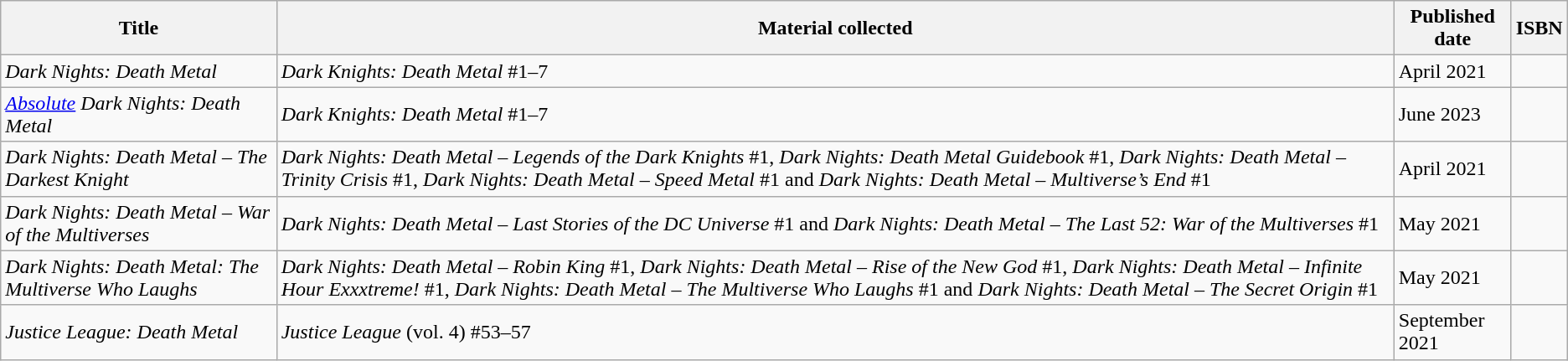<table class="wikitable">
<tr>
<th>Title</th>
<th>Material collected</th>
<th>Published date</th>
<th>ISBN</th>
</tr>
<tr>
<td><em>Dark Nights: Death Metal</em></td>
<td><em>Dark Knights: Death Metal</em> #1–7</td>
<td>April 2021</td>
<td></td>
</tr>
<tr>
<td><em><a href='#'>Absolute</a> Dark Nights: Death Metal</em></td>
<td><em>Dark Knights: Death Metal</em> #1–7</td>
<td>June 2023</td>
<td></td>
</tr>
<tr>
<td><em>Dark Nights: Death Metal – The Darkest Knight</em></td>
<td><em>Dark Nights: Death Metal – Legends of the Dark Knights</em> #1, <em>Dark Nights: Death Metal Guidebook</em> #1, <em>Dark Nights: Death Metal – Trinity Crisis</em> #1, <em>Dark Nights: Death Metal – Speed Metal</em> #1 and <em>Dark Nights: Death Metal – Multiverse’s End</em> #1</td>
<td>April 2021</td>
<td></td>
</tr>
<tr>
<td><em>Dark Nights: Death Metal – War of the Multiverses</em></td>
<td><em>Dark Nights: Death Metal – Last Stories of the DC Universe</em> #1 and <em>Dark Nights: Death Metal – The Last 52: War of the Multiverses</em> #1</td>
<td>May 2021</td>
<td></td>
</tr>
<tr>
<td><em>Dark Nights: Death Metal: The Multiverse Who Laughs</em></td>
<td><em>Dark Nights: Death Metal – Robin King</em> #1, <em>Dark Nights: Death Metal – Rise of the New God</em> #1, <em>Dark Nights: Death Metal – Infinite Hour Exxxtreme!</em> #1, <em>Dark Nights: Death Metal – The Multiverse Who Laughs</em> #1 and <em>Dark Nights: Death Metal – The Secret Origin</em> #1</td>
<td>May 2021</td>
<td></td>
</tr>
<tr>
<td><em>Justice League: Death Metal</em></td>
<td><em>Justice League</em> (vol. 4) #53–57</td>
<td>September 2021</td>
<td></td>
</tr>
</table>
